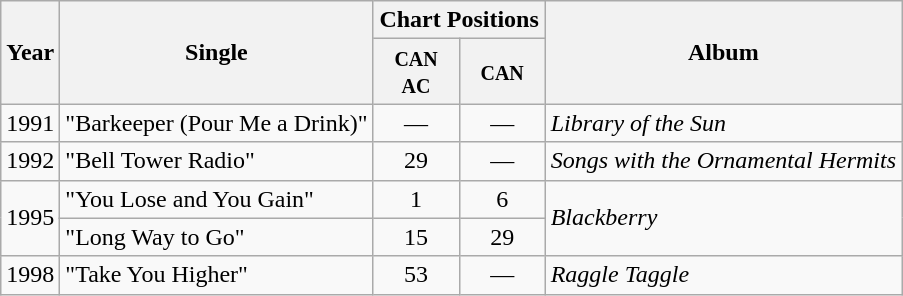<table class="wikitable">
<tr>
<th rowspan="2">Year</th>
<th rowspan="2">Single</th>
<th colspan="2">Chart Positions</th>
<th rowspan="2">Album</th>
</tr>
<tr>
<th width="50"><small>CAN AC</small></th>
<th width="50"><small>CAN</small></th>
</tr>
<tr>
<td>1991</td>
<td>"Barkeeper (Pour Me a Drink)"</td>
<td align="center">—</td>
<td align="center">—</td>
<td><em>Library of the Sun</em></td>
</tr>
<tr>
<td>1992</td>
<td>"Bell Tower Radio"</td>
<td align="center">29</td>
<td align="center">—</td>
<td><em>Songs with the Ornamental Hermits</em></td>
</tr>
<tr>
<td rowspan="2">1995</td>
<td>"You Lose and You Gain"</td>
<td align="center">1</td>
<td align="center">6</td>
<td rowspan="2"><em>Blackberry</em></td>
</tr>
<tr>
<td>"Long Way to Go"</td>
<td align="center">15</td>
<td align="center">29</td>
</tr>
<tr>
<td>1998</td>
<td>"Take You Higher"</td>
<td align="center">53</td>
<td align="center">—</td>
<td><em>Raggle Taggle</em></td>
</tr>
</table>
